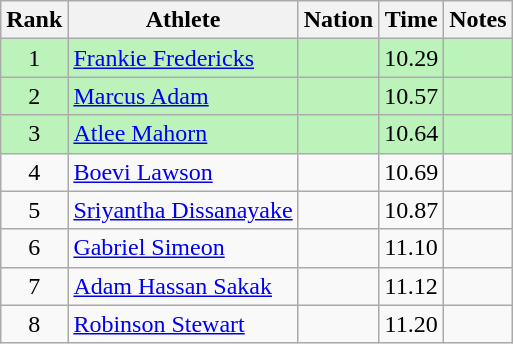<table class="wikitable sortable" style="text-align:center">
<tr>
<th>Rank</th>
<th>Athlete</th>
<th>Nation</th>
<th>Time</th>
<th>Notes</th>
</tr>
<tr style="background:#bbf3bb;">
<td>1</td>
<td align=left><a href='#'>Frankie Fredericks</a></td>
<td align=left></td>
<td>10.29</td>
<td></td>
</tr>
<tr style="background:#bbf3bb;">
<td>2</td>
<td align=left><a href='#'>Marcus Adam</a></td>
<td align=left></td>
<td>10.57</td>
<td></td>
</tr>
<tr style="background:#bbf3bb;">
<td>3</td>
<td align=left><a href='#'>Atlee Mahorn</a></td>
<td align=left></td>
<td>10.64</td>
<td></td>
</tr>
<tr>
<td>4</td>
<td align=left><a href='#'>Boevi Lawson</a></td>
<td align=left></td>
<td>10.69</td>
<td></td>
</tr>
<tr>
<td>5</td>
<td align=left><a href='#'>Sriyantha Dissanayake</a></td>
<td align=left></td>
<td>10.87</td>
<td></td>
</tr>
<tr>
<td>6</td>
<td align=left><a href='#'>Gabriel Simeon</a></td>
<td align=left></td>
<td>11.10</td>
<td></td>
</tr>
<tr>
<td>7</td>
<td align=left><a href='#'>Adam Hassan Sakak</a></td>
<td align=left></td>
<td>11.12</td>
<td></td>
</tr>
<tr>
<td>8</td>
<td align=left><a href='#'>Robinson Stewart</a></td>
<td align=left></td>
<td>11.20</td>
<td></td>
</tr>
</table>
